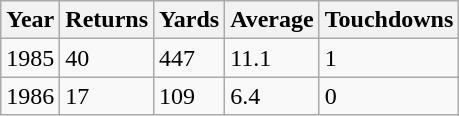<table class="wikitable">
<tr>
<th>Year</th>
<th>Returns</th>
<th>Yards</th>
<th>Average</th>
<th>Touchdowns</th>
</tr>
<tr>
<td>1985</td>
<td>40</td>
<td>447</td>
<td>11.1</td>
<td>1</td>
</tr>
<tr>
<td>1986</td>
<td>17</td>
<td>109</td>
<td>6.4</td>
<td>0</td>
</tr>
</table>
